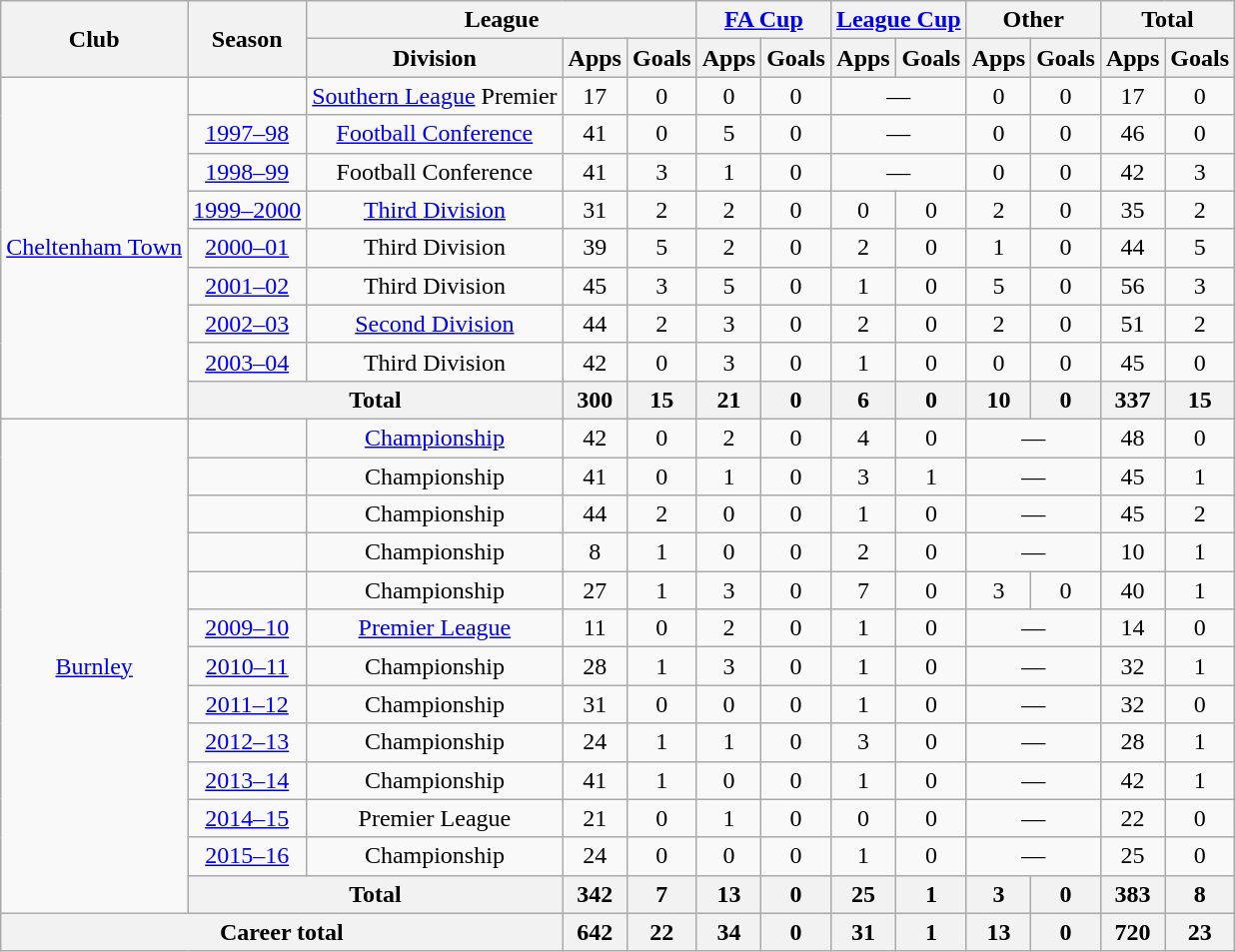<table class="wikitable" style="text-align: center;">
<tr>
<th rowspan="2">Club</th>
<th rowspan="2">Season</th>
<th colspan="3">League</th>
<th colspan="2"><a href='#'>FA Cup</a></th>
<th colspan="2"><a href='#'>League Cup</a></th>
<th colspan="2">Other</th>
<th colspan="2">Total</th>
</tr>
<tr>
<th>Division</th>
<th>Apps</th>
<th>Goals</th>
<th>Apps</th>
<th>Goals</th>
<th>Apps</th>
<th>Goals</th>
<th>Apps</th>
<th>Goals</th>
<th>Apps</th>
<th>Goals</th>
</tr>
<tr>
<td rowspan="9"><a href='#'>Cheltenham Town</a></td>
<td></td>
<td><a href='#'>Southern League</a> Premier</td>
<td>17</td>
<td>0</td>
<td>0</td>
<td>0</td>
<td colspan="2">—</td>
<td>0</td>
<td>0</td>
<td>17</td>
<td>0</td>
</tr>
<tr>
<td><a href='#'>1997–98</a></td>
<td><a href='#'>Football Conference</a></td>
<td>41</td>
<td>0</td>
<td>5</td>
<td>0</td>
<td colspan="2">—</td>
<td>0</td>
<td>0</td>
<td>46</td>
<td>0</td>
</tr>
<tr>
<td><a href='#'>1998–99</a></td>
<td>Football Conference</td>
<td>41</td>
<td>3</td>
<td>1</td>
<td>0</td>
<td colspan="2">—</td>
<td>0</td>
<td>0</td>
<td>42</td>
<td>3</td>
</tr>
<tr>
<td><a href='#'>1999–2000</a></td>
<td><a href='#'>Third Division</a></td>
<td>31</td>
<td>2</td>
<td>2</td>
<td>0</td>
<td>0</td>
<td>0</td>
<td>2</td>
<td>0</td>
<td>35</td>
<td>2</td>
</tr>
<tr>
<td><a href='#'>2000–01</a></td>
<td>Third Division</td>
<td>39</td>
<td>5</td>
<td>2</td>
<td>0</td>
<td>2</td>
<td>0</td>
<td>1</td>
<td>0</td>
<td>44</td>
<td>5</td>
</tr>
<tr>
<td><a href='#'>2001–02</a></td>
<td>Third Division</td>
<td>45</td>
<td>3</td>
<td>5</td>
<td>0</td>
<td>1</td>
<td>0</td>
<td>5</td>
<td>0</td>
<td>56</td>
<td>3</td>
</tr>
<tr>
<td><a href='#'>2002–03</a></td>
<td><a href='#'>Second Division</a></td>
<td>44</td>
<td>2</td>
<td>3</td>
<td>0</td>
<td>2</td>
<td>0</td>
<td>2</td>
<td>0</td>
<td>51</td>
<td>2</td>
</tr>
<tr>
<td><a href='#'>2003–04</a></td>
<td>Third Division</td>
<td>42</td>
<td>0</td>
<td>3</td>
<td>0</td>
<td>1</td>
<td>0</td>
<td>0</td>
<td>0</td>
<td>45</td>
<td>0</td>
</tr>
<tr>
<th colspan="2">Total</th>
<th>300</th>
<th>15</th>
<th>21</th>
<th>0</th>
<th>6</th>
<th>0</th>
<th>10</th>
<th>0</th>
<th>337</th>
<th>15</th>
</tr>
<tr>
<td rowspan="13"><a href='#'>Burnley</a></td>
<td></td>
<td><a href='#'>Championship</a></td>
<td>42</td>
<td>0</td>
<td>2</td>
<td>0</td>
<td>4</td>
<td>0</td>
<td colspan="2">—</td>
<td>48</td>
<td>0</td>
</tr>
<tr>
<td></td>
<td>Championship</td>
<td>41</td>
<td>0</td>
<td>1</td>
<td>0</td>
<td>3</td>
<td>1</td>
<td colspan="2">—</td>
<td>45</td>
<td>1</td>
</tr>
<tr>
<td></td>
<td>Championship</td>
<td>44</td>
<td>2</td>
<td>0</td>
<td>0</td>
<td>1</td>
<td>0</td>
<td colspan="2">—</td>
<td>45</td>
<td>2</td>
</tr>
<tr>
<td></td>
<td>Championship</td>
<td>8</td>
<td>1</td>
<td>0</td>
<td>0</td>
<td>2</td>
<td>0</td>
<td colspan="2">—</td>
<td>10</td>
<td>1</td>
</tr>
<tr>
<td></td>
<td>Championship</td>
<td>27</td>
<td>1</td>
<td>3</td>
<td>0</td>
<td>7</td>
<td>0</td>
<td>3</td>
<td>0</td>
<td>40</td>
<td>1</td>
</tr>
<tr>
<td><a href='#'>2009–10</a></td>
<td><a href='#'>Premier League</a></td>
<td>11</td>
<td>0</td>
<td>2</td>
<td>0</td>
<td>1</td>
<td>0</td>
<td colspan="2">—</td>
<td>14</td>
<td>0</td>
</tr>
<tr>
<td><a href='#'>2010–11</a></td>
<td>Championship</td>
<td>28</td>
<td>1</td>
<td>3</td>
<td>0</td>
<td>1</td>
<td>0</td>
<td colspan="2">—</td>
<td>32</td>
<td>1</td>
</tr>
<tr>
<td><a href='#'>2011–12</a></td>
<td>Championship</td>
<td>31</td>
<td>0</td>
<td>0</td>
<td>0</td>
<td>1</td>
<td>0</td>
<td colspan="2">—</td>
<td>32</td>
<td>0</td>
</tr>
<tr>
<td><a href='#'>2012–13</a></td>
<td>Championship</td>
<td>24</td>
<td>1</td>
<td>1</td>
<td>0</td>
<td>3</td>
<td>0</td>
<td colspan="2">—</td>
<td>28</td>
<td>1</td>
</tr>
<tr>
<td><a href='#'>2013–14</a></td>
<td>Championship</td>
<td>41</td>
<td>1</td>
<td>0</td>
<td>0</td>
<td>1</td>
<td>0</td>
<td colspan="2">—</td>
<td>42</td>
<td>1</td>
</tr>
<tr>
<td><a href='#'>2014–15</a></td>
<td>Premier League</td>
<td>21</td>
<td>0</td>
<td>1</td>
<td>0</td>
<td>0</td>
<td>0</td>
<td colspan="2">—</td>
<td>22</td>
<td>0</td>
</tr>
<tr>
<td><a href='#'>2015–16</a></td>
<td>Championship</td>
<td>24</td>
<td>0</td>
<td>0</td>
<td>0</td>
<td>1</td>
<td>0</td>
<td colspan="2">—</td>
<td>25</td>
<td>0</td>
</tr>
<tr>
<th colspan="2">Total</th>
<th>342</th>
<th>7</th>
<th>13</th>
<th>0</th>
<th>25</th>
<th>1</th>
<th>3</th>
<th>0</th>
<th>383</th>
<th>8</th>
</tr>
<tr>
<th colspan="3">Career total</th>
<th>642</th>
<th>22</th>
<th>34</th>
<th>0</th>
<th>31</th>
<th>1</th>
<th>13</th>
<th>0</th>
<th>720</th>
<th>23</th>
</tr>
</table>
